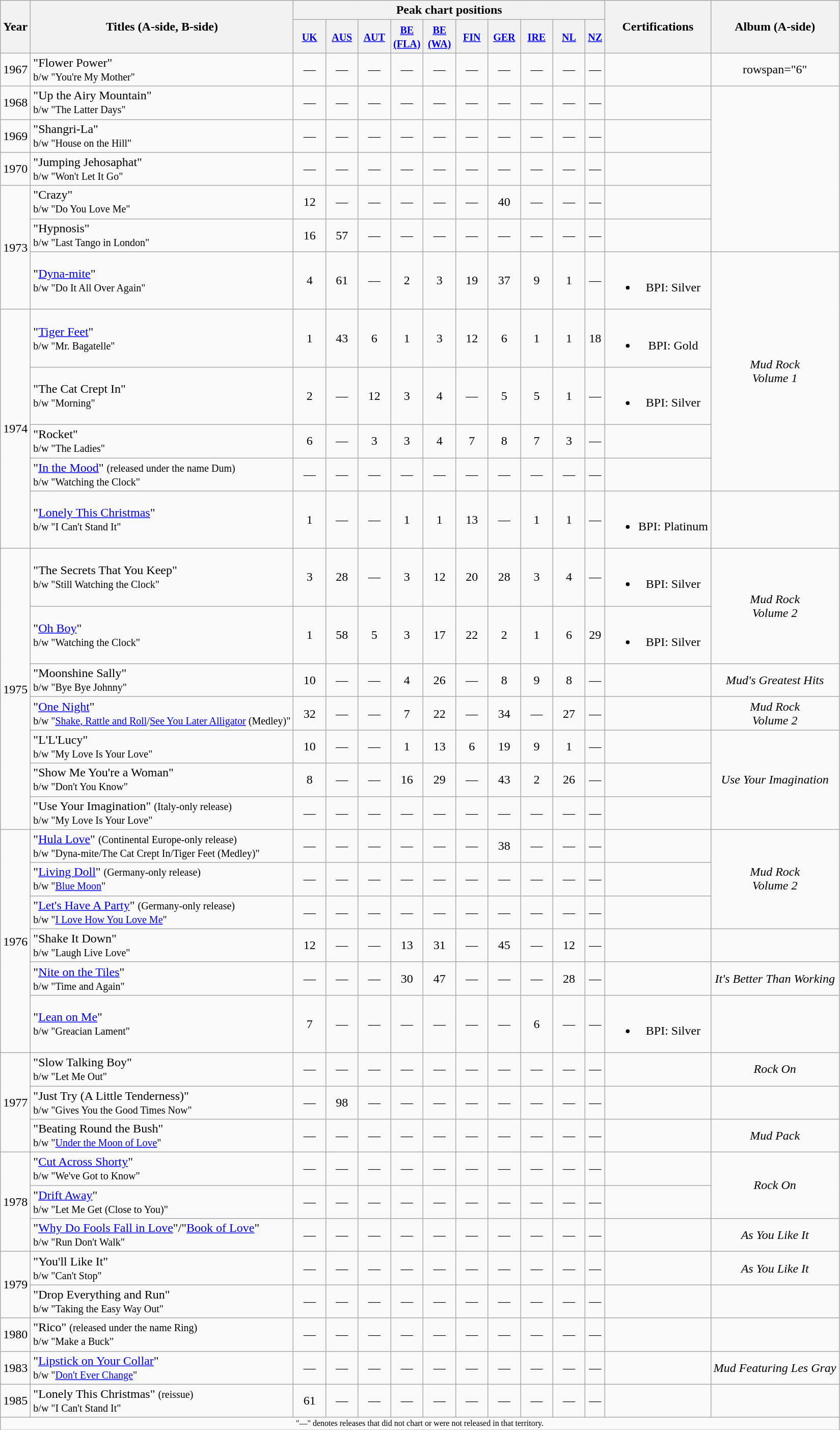<table class="wikitable" style="text-align:center;">
<tr>
<th rowspan="2">Year</th>
<th rowspan="2">Titles (A-side, B-side)</th>
<th colspan="10">Peak chart positions</th>
<th rowspan="2">Certifications</th>
<th rowspan="2">Album (A-side)</th>
</tr>
<tr>
<th width="35"><small><a href='#'>UK</a></small><br></th>
<th width="35"><small><a href='#'>AUS</a></small><br></th>
<th width="35"><small><a href='#'>AUT</a></small><br></th>
<th width="35"><small><a href='#'>BE (FLA)</a></small><br></th>
<th width="35"><small><a href='#'>BE (WA)</a></small><br></th>
<th width="35"><small><a href='#'>FIN</a></small><br></th>
<th width="35"><small><a href='#'>GER</a></small><br></th>
<th width="35"><small><a href='#'>IRE</a></small><br></th>
<th width="35"><small><a href='#'>NL</a></small><br></th>
<th><small><a href='#'>NZ</a></small><br></th>
</tr>
<tr>
<td rowspan="1">1967</td>
<td align="left">"Flower Power"<br><small>b/w "You're My Mother"</small></td>
<td>—</td>
<td>—</td>
<td>—</td>
<td>—</td>
<td>—</td>
<td>—</td>
<td>—</td>
<td>—</td>
<td>—</td>
<td>—</td>
<td></td>
<td>rowspan="6" </td>
</tr>
<tr>
<td rowspan="1">1968</td>
<td align="left">"Up the Airy Mountain"<br><small>b/w "The Latter Days"</small></td>
<td>—</td>
<td>—</td>
<td>—</td>
<td>—</td>
<td>—</td>
<td>—</td>
<td>—</td>
<td>—</td>
<td>—</td>
<td>—</td>
<td></td>
</tr>
<tr>
<td rowspan="1">1969</td>
<td align="left">"Shangri-La"<br><small>b/w "House on the Hill"</small></td>
<td>—</td>
<td>—</td>
<td>—</td>
<td>—</td>
<td>—</td>
<td>—</td>
<td>—</td>
<td>—</td>
<td>—</td>
<td>—</td>
<td></td>
</tr>
<tr>
<td rowspan="1">1970</td>
<td align="left">"Jumping Jehosaphat"<br><small>b/w "Won't Let It Go"</small></td>
<td>—</td>
<td>—</td>
<td>—</td>
<td>—</td>
<td>—</td>
<td>—</td>
<td>—</td>
<td>—</td>
<td>—</td>
<td>—</td>
<td></td>
</tr>
<tr>
<td rowspan="3">1973</td>
<td align="left">"Crazy"<br><small>b/w "Do You Love Me"</small></td>
<td>12</td>
<td>—</td>
<td>—</td>
<td>—</td>
<td>—</td>
<td>—</td>
<td>40</td>
<td>—</td>
<td>—</td>
<td>—</td>
<td></td>
</tr>
<tr>
<td align="left">"Hypnosis"<br><small>b/w "Last Tango in London"</small></td>
<td>16</td>
<td>57</td>
<td>—</td>
<td>—</td>
<td>—</td>
<td>—</td>
<td>—</td>
<td>—</td>
<td>—</td>
<td>—</td>
<td></td>
</tr>
<tr>
<td align="left">"<a href='#'>Dyna-mite</a>"<br><small>b/w "Do It All Over Again"</small></td>
<td>4</td>
<td>61</td>
<td>—</td>
<td>2</td>
<td>3</td>
<td>19</td>
<td>37</td>
<td>9</td>
<td>1</td>
<td>—</td>
<td><br><ul><li>BPI: Silver</li></ul></td>
<td rowspan="5"><em>Mud Rock<br>Volume 1</em></td>
</tr>
<tr>
<td rowspan="5">1974</td>
<td align="left">"<a href='#'>Tiger Feet</a>"<br><small>b/w "Mr. Bagatelle"</small></td>
<td>1</td>
<td>43</td>
<td>6</td>
<td>1</td>
<td>3</td>
<td>12</td>
<td>6</td>
<td>1</td>
<td>1</td>
<td>18</td>
<td><br><ul><li>BPI: Gold</li></ul></td>
</tr>
<tr>
<td align="left">"The Cat Crept In"<br><small>b/w "Morning"</small></td>
<td>2</td>
<td>—</td>
<td>12</td>
<td>3</td>
<td>4</td>
<td>—</td>
<td>5</td>
<td>5</td>
<td>1</td>
<td>—</td>
<td><br><ul><li>BPI: Silver</li></ul></td>
</tr>
<tr>
<td align="left">"Rocket"<br><small>b/w "The Ladies"</small></td>
<td>6</td>
<td>—</td>
<td>3</td>
<td>3</td>
<td>4</td>
<td>7</td>
<td>8</td>
<td>7</td>
<td>3</td>
<td>—</td>
<td></td>
</tr>
<tr>
<td align="left">"<a href='#'>In the Mood</a>" <small>(released under the name Dum)</small><br><small>b/w "Watching the Clock"</small></td>
<td>—</td>
<td>—</td>
<td>—</td>
<td>—</td>
<td>—</td>
<td>—</td>
<td>—</td>
<td>—</td>
<td>—</td>
<td>—</td>
<td></td>
</tr>
<tr>
<td align="left">"<a href='#'>Lonely This Christmas</a>"<br><small>b/w "I Can't Stand It"</small></td>
<td>1</td>
<td>—</td>
<td>—</td>
<td>1</td>
<td>1</td>
<td>13</td>
<td>—</td>
<td>1</td>
<td>1</td>
<td>—</td>
<td><br><ul><li>BPI: Platinum</li></ul></td>
<td></td>
</tr>
<tr>
<td rowspan="7">1975</td>
<td align="left">"The Secrets That You Keep"<br><small>b/w "Still Watching the Clock"</small></td>
<td>3</td>
<td>28</td>
<td>—</td>
<td>3</td>
<td>12</td>
<td>20</td>
<td>28</td>
<td>3</td>
<td>4</td>
<td>—</td>
<td><br><ul><li>BPI: Silver</li></ul></td>
<td rowspan="2"><em>Mud Rock<br>Volume 2</em></td>
</tr>
<tr>
<td align="left">"<a href='#'>Oh Boy</a>"<br><small>b/w "Watching the Clock"</small></td>
<td>1</td>
<td>58</td>
<td>5</td>
<td>3</td>
<td>17</td>
<td>22</td>
<td>2</td>
<td>1</td>
<td>6</td>
<td>29</td>
<td><br><ul><li>BPI: Silver</li></ul></td>
</tr>
<tr>
<td align="left">"Moonshine Sally"<br><small>b/w "Bye Bye Johnny"</small></td>
<td>10</td>
<td>—</td>
<td>—</td>
<td>4</td>
<td>26</td>
<td>—</td>
<td>8</td>
<td>9</td>
<td>8</td>
<td>—</td>
<td></td>
<td><em>Mud's Greatest Hits</em></td>
</tr>
<tr>
<td align="left">"<a href='#'>One Night</a>"<br><small>b/w "<a href='#'>Shake, Rattle and Roll</a>/<a href='#'>See You Later Alligator</a> (Medley)"</small></td>
<td>32</td>
<td>—</td>
<td>—</td>
<td>7</td>
<td>22</td>
<td>—</td>
<td>34</td>
<td>—</td>
<td>27</td>
<td>—</td>
<td></td>
<td><em>Mud Rock<br>Volume 2</em></td>
</tr>
<tr>
<td align="left">"L'L'Lucy"<br><small>b/w "My Love Is Your Love"</small></td>
<td>10</td>
<td>—</td>
<td>—</td>
<td>1</td>
<td>13</td>
<td>6</td>
<td>19</td>
<td>9</td>
<td>1</td>
<td>—</td>
<td></td>
<td rowspan="3"><em>Use Your Imagination</em></td>
</tr>
<tr>
<td align="left">"Show Me You're a Woman"<br><small>b/w "Don't You Know"</small></td>
<td>8</td>
<td>—</td>
<td>—</td>
<td>16</td>
<td>29</td>
<td>—</td>
<td>43</td>
<td>2</td>
<td>26</td>
<td>—</td>
<td></td>
</tr>
<tr>
<td align="left">"Use Your Imagination" <small>(Italy-only release)</small><br><small>b/w "My Love Is Your Love"</small></td>
<td>—</td>
<td>—</td>
<td>—</td>
<td>—</td>
<td>—</td>
<td>—</td>
<td>—</td>
<td>—</td>
<td>—</td>
<td>—</td>
<td></td>
</tr>
<tr>
<td rowspan="6">1976</td>
<td align="left">"<a href='#'>Hula Love</a>" <small>(Continental Europe-only release)</small><br><small>b/w "Dyna-mite/The Cat Crept In/Tiger Feet (Medley)"</small></td>
<td>—</td>
<td>—</td>
<td>—</td>
<td>—</td>
<td>—</td>
<td>—</td>
<td>38</td>
<td>—</td>
<td>—</td>
<td>—</td>
<td></td>
<td rowspan="3"><em>Mud Rock<br>Volume 2</em></td>
</tr>
<tr>
<td align="left">"<a href='#'>Living Doll</a>" <small>(Germany-only release)</small><br><small>b/w "<a href='#'>Blue Moon</a>"</small></td>
<td>—</td>
<td>—</td>
<td>—</td>
<td>—</td>
<td>—</td>
<td>—</td>
<td>—</td>
<td>—</td>
<td>—</td>
<td>—</td>
<td></td>
</tr>
<tr>
<td align="left">"<a href='#'>Let's Have A Party</a>" <small>(Germany-only release)</small><br><small>b/w "<a href='#'>I Love How You Love Me</a>"</small></td>
<td>—</td>
<td>—</td>
<td>—</td>
<td>—</td>
<td>—</td>
<td>—</td>
<td>—</td>
<td>—</td>
<td>—</td>
<td>—</td>
<td></td>
</tr>
<tr>
<td align="left">"Shake It Down"<br><small>b/w "Laugh Live Love"</small></td>
<td>12</td>
<td>—</td>
<td>—</td>
<td>13</td>
<td>31</td>
<td>—</td>
<td>45</td>
<td>—</td>
<td>12</td>
<td>—</td>
<td></td>
<td></td>
</tr>
<tr>
<td align="left">"<a href='#'>Nite on the Tiles</a>"<br><small>b/w "Time and Again"</small></td>
<td>—</td>
<td>—</td>
<td>—</td>
<td>30</td>
<td>47</td>
<td>—</td>
<td>—</td>
<td>—</td>
<td>28</td>
<td>—</td>
<td></td>
<td><em>It's Better Than Working</em></td>
</tr>
<tr>
<td align="left">"<a href='#'>Lean on Me</a>"<br><small>b/w "Greacian Lament"</small></td>
<td>7</td>
<td>—</td>
<td>—</td>
<td>—</td>
<td>—</td>
<td>—</td>
<td>—</td>
<td>6</td>
<td>—</td>
<td>—</td>
<td><br><ul><li>BPI: Silver</li></ul></td>
<td></td>
</tr>
<tr>
<td rowspan="3">1977</td>
<td align="left">"Slow Talking Boy"<br><small>b/w "Let Me Out"</small></td>
<td>—</td>
<td>—</td>
<td>—</td>
<td>—</td>
<td>—</td>
<td>—</td>
<td>—</td>
<td>—</td>
<td>—</td>
<td>—</td>
<td></td>
<td><em>Rock On</em></td>
</tr>
<tr>
<td align="left">"Just Try (A Little Tenderness)"<br><small>b/w "Gives You the Good Times Now"</small></td>
<td>—</td>
<td>98</td>
<td>—</td>
<td>—</td>
<td>—</td>
<td>—</td>
<td>—</td>
<td>—</td>
<td>—</td>
<td>—</td>
<td></td>
<td></td>
</tr>
<tr>
<td align="left">"Beating Round the Bush"<br><small>b/w "<a href='#'>Under the Moon of Love</a>"</small></td>
<td>—</td>
<td>—</td>
<td>—</td>
<td>—</td>
<td>—</td>
<td>—</td>
<td>—</td>
<td>—</td>
<td>—</td>
<td>—</td>
<td></td>
<td><em>Mud Pack</em></td>
</tr>
<tr>
<td rowspan="3">1978</td>
<td align="left">"<a href='#'>Cut Across Shorty</a>"<br><small>b/w "We've Got to Know"</small></td>
<td>—</td>
<td>—</td>
<td>—</td>
<td>—</td>
<td>—</td>
<td>—</td>
<td>—</td>
<td>—</td>
<td>—</td>
<td>—</td>
<td></td>
<td rowspan="2"><em>Rock On</em></td>
</tr>
<tr>
<td align="left">"<a href='#'>Drift Away</a>"<br><small>b/w "Let Me Get (Close to You)"</small></td>
<td>—</td>
<td>—</td>
<td>—</td>
<td>—</td>
<td>—</td>
<td>—</td>
<td>—</td>
<td>—</td>
<td>—</td>
<td>—</td>
<td></td>
</tr>
<tr>
<td align="left">"<a href='#'>Why Do Fools Fall in Love</a>"/"<a href='#'>Book of Love</a>"<br><small>b/w "Run Don't Walk"</small></td>
<td>—</td>
<td>—</td>
<td>—</td>
<td>—</td>
<td>—</td>
<td>—</td>
<td>—</td>
<td>—</td>
<td>—</td>
<td>—</td>
<td></td>
<td><em>As You Like It</em></td>
</tr>
<tr>
<td rowspan="2">1979</td>
<td align="left">"You'll Like It"<br><small>b/w "Can't Stop"</small></td>
<td>—</td>
<td>—</td>
<td>—</td>
<td>—</td>
<td>—</td>
<td>—</td>
<td>—</td>
<td>—</td>
<td>—</td>
<td>—</td>
<td></td>
<td><em>As You Like It</em></td>
</tr>
<tr>
<td align="left">"Drop Everything and Run"<br><small>b/w "Taking the Easy Way Out"</small></td>
<td>—</td>
<td>—</td>
<td>—</td>
<td>—</td>
<td>—</td>
<td>—</td>
<td>—</td>
<td>—</td>
<td>—</td>
<td>—</td>
<td></td>
<td></td>
</tr>
<tr>
<td rowspan="1">1980</td>
<td align="left">"Rico" <small>(released under the name Ring)</small><br><small>b/w "Make a Buck"</small></td>
<td>—</td>
<td>—</td>
<td>—</td>
<td>—</td>
<td>—</td>
<td>—</td>
<td>—</td>
<td>—</td>
<td>—</td>
<td>—</td>
<td></td>
<td></td>
</tr>
<tr>
<td rowspan="1">1983</td>
<td align="left">"<a href='#'>Lipstick on Your Collar</a>"<br><small>b/w "<a href='#'>Don't Ever Change</a>"</small></td>
<td>—</td>
<td>—</td>
<td>—</td>
<td>—</td>
<td>—</td>
<td>—</td>
<td>—</td>
<td>—</td>
<td>—</td>
<td>—</td>
<td></td>
<td><em>Mud Featuring Les Gray</em></td>
</tr>
<tr>
<td rowspan="1">1985</td>
<td align="left">"Lonely This Christmas" <small>(reissue)</small><br><small>b/w "I Can't Stand It"</small></td>
<td>61</td>
<td>—</td>
<td>—</td>
<td>—</td>
<td>—</td>
<td>—</td>
<td>—</td>
<td>—</td>
<td>—</td>
<td>—</td>
<td></td>
<td></td>
</tr>
<tr>
<td colspan="14" style="font-size:8pt">"—" denotes releases that did not chart or were not released in that territory.</td>
</tr>
</table>
